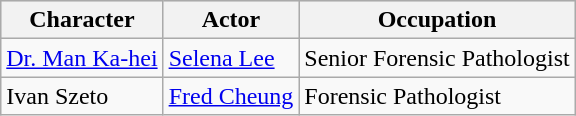<table class="wikitable">
<tr style="background:#e0e0e0;">
<th>Character</th>
<th>Actor</th>
<th>Occupation</th>
</tr>
<tr style="background:#f9f9f9;">
<td><a href='#'>Dr. Man Ka-hei</a></td>
<td><a href='#'>Selena Lee</a></td>
<td>Senior Forensic Pathologist</td>
</tr>
<tr style="background:#f9f9f9;">
<td>Ivan Szeto</td>
<td><a href='#'>Fred Cheung</a></td>
<td>Forensic Pathologist</td>
</tr>
</table>
